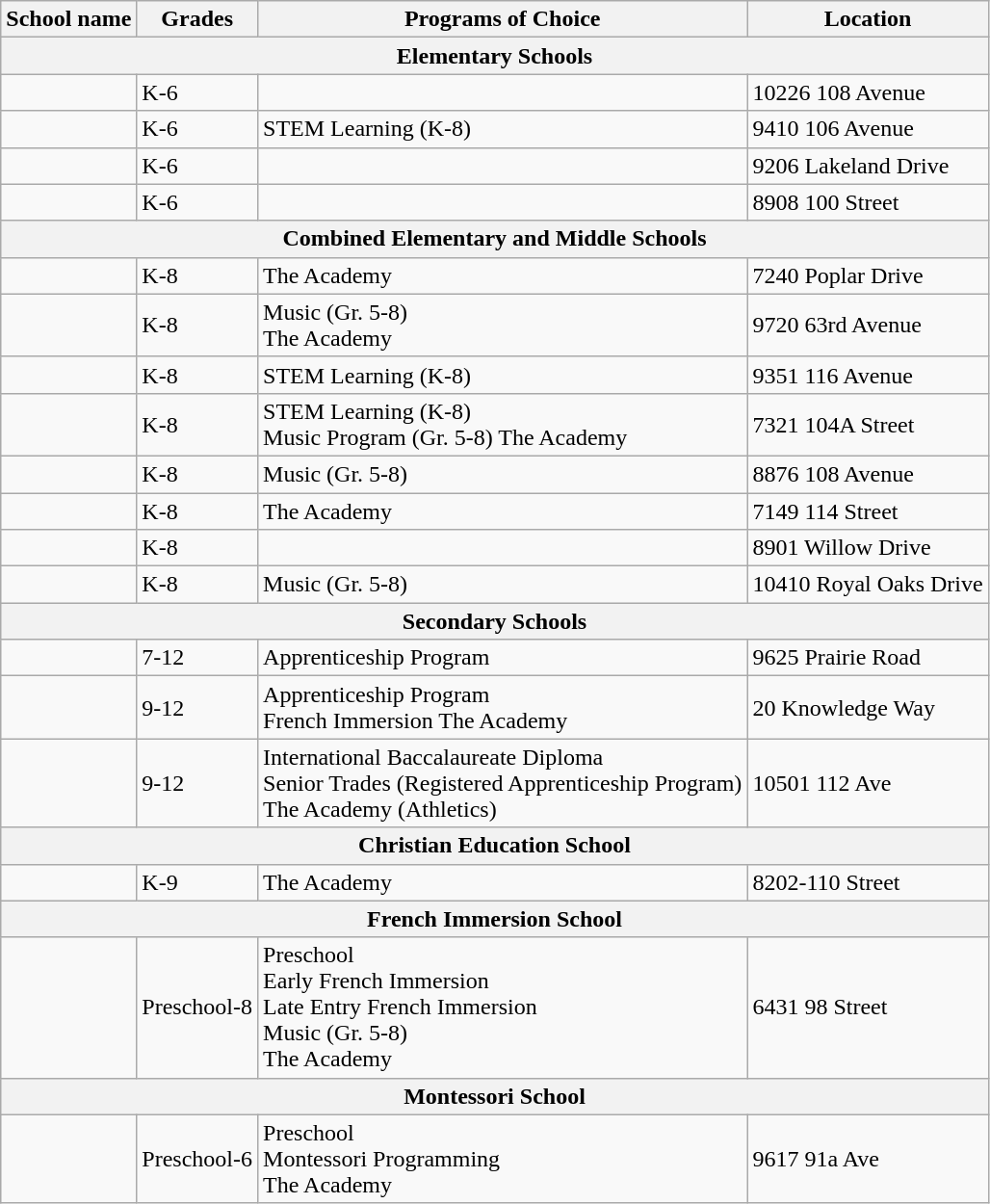<table class="wikitable">
<tr>
<th>School name</th>
<th>Grades</th>
<th>Programs of Choice</th>
<th>Location</th>
</tr>
<tr>
<th colspan="4">Elementary Schools</th>
</tr>
<tr>
<td></td>
<td>K-6</td>
<td></td>
<td>10226 108 Avenue</td>
</tr>
<tr>
<td></td>
<td>K-6</td>
<td>STEM Learning (K-8)</td>
<td>9410 106 Avenue</td>
</tr>
<tr>
<td></td>
<td>K-6</td>
<td></td>
<td>9206 Lakeland Drive</td>
</tr>
<tr>
<td></td>
<td>K-6</td>
<td></td>
<td>8908 100 Street</td>
</tr>
<tr>
<th colspan="4"><strong>Combined Elementary and Middle Schools</strong></th>
</tr>
<tr>
<td></td>
<td>K-8</td>
<td>The Academy</td>
<td>7240 Poplar Drive</td>
</tr>
<tr>
<td></td>
<td>K-8</td>
<td>Music (Gr. 5-8)<br>The Academy</td>
<td>9720 63rd Avenue</td>
</tr>
<tr>
<td></td>
<td>K-8</td>
<td>STEM Learning (K-8)</td>
<td>9351 116 Avenue</td>
</tr>
<tr>
<td></td>
<td>K-8</td>
<td>STEM Learning (K-8)<br>Music Program (Gr. 5-8)
The Academy</td>
<td>7321 104A Street</td>
</tr>
<tr>
<td></td>
<td>K-8</td>
<td>Music (Gr. 5-8)</td>
<td>8876 108 Avenue</td>
</tr>
<tr>
<td></td>
<td>K-8</td>
<td>The Academy</td>
<td>7149 114 Street</td>
</tr>
<tr>
<td></td>
<td>K-8</td>
<td></td>
<td>8901 Willow Drive</td>
</tr>
<tr>
<td></td>
<td>K-8</td>
<td>Music (Gr. 5-8)</td>
<td>10410 Royal Oaks Drive</td>
</tr>
<tr>
<th colspan="4"><strong>Secondary Schools</strong></th>
</tr>
<tr>
<td></td>
<td>7-12</td>
<td>Apprenticeship Program</td>
<td>9625 Prairie Road</td>
</tr>
<tr>
<td></td>
<td>9-12</td>
<td>Apprenticeship Program<br>French Immersion
The Academy</td>
<td>20 Knowledge Way</td>
</tr>
<tr>
<td></td>
<td>9-12</td>
<td>International Baccalaureate Diploma<br>Senior Trades (Registered Apprenticeship Program)<br>The Academy (Athletics)</td>
<td>10501 112 Ave</td>
</tr>
<tr>
<th colspan="4">Christian Education School</th>
</tr>
<tr>
<td></td>
<td>K-9</td>
<td>The Academy</td>
<td>8202-110 Street</td>
</tr>
<tr>
<th colspan="4">French Immersion School</th>
</tr>
<tr>
<td></td>
<td>Preschool-8</td>
<td>Preschool<br>Early French Immersion<br>Late Entry French Immersion<br>Music (Gr. 5-8)<br>The Academy</td>
<td>6431 98 Street</td>
</tr>
<tr>
<th colspan="4">Montessori School</th>
</tr>
<tr>
<td></td>
<td>Preschool-6</td>
<td>Preschool<br>Montessori Programming<br>The Academy</td>
<td>9617 91a Ave</td>
</tr>
</table>
